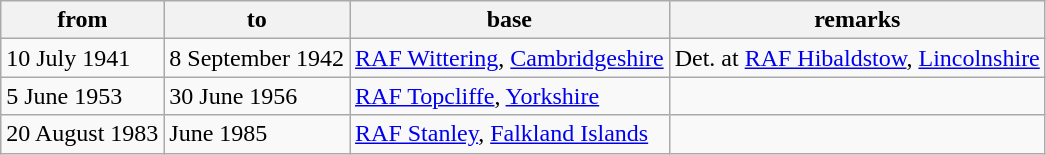<table class=wikitable>
<tr>
<th>from</th>
<th>to</th>
<th>base</th>
<th>remarks</th>
</tr>
<tr>
<td>10 July 1941</td>
<td>8 September 1942</td>
<td><a href='#'>RAF Wittering</a>, <a href='#'>Cambridgeshire</a></td>
<td>Det. at <a href='#'>RAF Hibaldstow</a>, <a href='#'>Lincolnshire</a></td>
</tr>
<tr>
<td>5 June 1953</td>
<td>30 June 1956</td>
<td><a href='#'>RAF Topcliffe</a>, <a href='#'>Yorkshire</a></td>
<td></td>
</tr>
<tr>
<td>20 August 1983</td>
<td>June 1985</td>
<td><a href='#'>RAF Stanley</a>, <a href='#'>Falkland Islands</a></td>
<td></td>
</tr>
</table>
